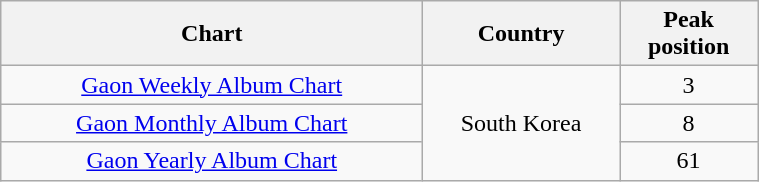<table class="wikitable"  style="width:40%; text-align:center;">
<tr>
<th>Chart</th>
<th>Country</th>
<th>Peak<br>position</th>
</tr>
<tr>
<td><a href='#'>Gaon Weekly Album Chart</a></td>
<td rowspan=3>South Korea</td>
<td>3</td>
</tr>
<tr>
<td><a href='#'>Gaon Monthly Album Chart</a></td>
<td>8</td>
</tr>
<tr>
<td><a href='#'>Gaon Yearly Album Chart</a></td>
<td>61</td>
</tr>
</table>
